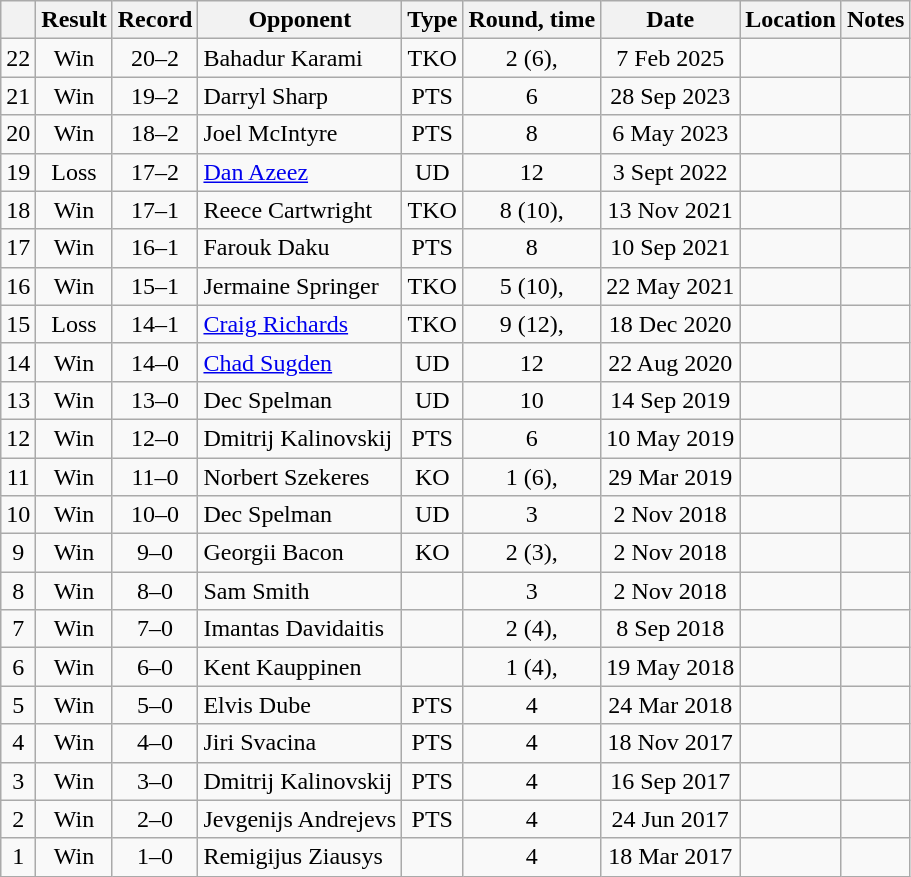<table class="wikitable" style="text-align:center">
<tr>
<th></th>
<th>Result</th>
<th>Record</th>
<th>Opponent</th>
<th>Type</th>
<th>Round, time</th>
<th>Date</th>
<th>Location</th>
<th>Notes</th>
</tr>
<tr>
<td>22</td>
<td>Win</td>
<td>20–2</td>
<td align=left>Bahadur Karami</td>
<td>TKO</td>
<td>2 (6), </td>
<td>7 Feb 2025</td>
<td align=left></td>
<td></td>
</tr>
<tr>
<td>21</td>
<td>Win</td>
<td>19–2</td>
<td align=left>Darryl Sharp</td>
<td>PTS</td>
<td>6</td>
<td>28 Sep 2023</td>
<td align=left></td>
<td></td>
</tr>
<tr>
<td>20</td>
<td>Win</td>
<td>18–2</td>
<td align=left>Joel McIntyre</td>
<td>PTS</td>
<td>8</td>
<td>6 May 2023</td>
<td align=left></td>
<td></td>
</tr>
<tr>
<td>19</td>
<td>Loss</td>
<td>17–2</td>
<td align=left><a href='#'>Dan Azeez</a></td>
<td>UD</td>
<td>12</td>
<td>3 Sept 2022</td>
<td align=left></td>
<td align=left></td>
</tr>
<tr>
<td>18</td>
<td>Win</td>
<td>17–1</td>
<td align=left>Reece Cartwright</td>
<td>TKO</td>
<td>8 (10), </td>
<td>13 Nov 2021</td>
<td align=left></td>
<td style="text-align:left;"></td>
</tr>
<tr>
<td>17</td>
<td>Win</td>
<td>16–1</td>
<td align=left>Farouk Daku</td>
<td>PTS</td>
<td>8</td>
<td>10 Sep 2021</td>
<td align=left></td>
<td></td>
</tr>
<tr>
<td>16</td>
<td>Win</td>
<td>15–1</td>
<td align=left>Jermaine Springer</td>
<td>TKO</td>
<td>5 (10), </td>
<td>22 May 2021</td>
<td align=left></td>
<td></td>
</tr>
<tr>
<td>15</td>
<td>Loss</td>
<td>14–1</td>
<td align=left><a href='#'>Craig Richards</a></td>
<td>TKO</td>
<td>9 (12), </td>
<td>18 Dec 2020</td>
<td align=left></td>
<td align=left></td>
</tr>
<tr>
<td>14</td>
<td>Win</td>
<td>14–0</td>
<td align=left><a href='#'>Chad Sugden</a></td>
<td>UD</td>
<td>12</td>
<td>22 Aug 2020</td>
<td align=left></td>
<td align=left></td>
</tr>
<tr>
<td>13</td>
<td>Win</td>
<td>13–0</td>
<td align=left>Dec Spelman</td>
<td>UD</td>
<td>10</td>
<td>14 Sep 2019</td>
<td align=left></td>
<td align=left></td>
</tr>
<tr>
<td>12</td>
<td>Win</td>
<td>12–0</td>
<td align=left>Dmitrij Kalinovskij</td>
<td>PTS</td>
<td>6</td>
<td>10 May 2019</td>
<td align=left></td>
<td></td>
</tr>
<tr>
<td>11</td>
<td>Win</td>
<td>11–0</td>
<td align=left>Norbert Szekeres</td>
<td>KO</td>
<td>1 (6), </td>
<td>29 Mar 2019</td>
<td align=left></td>
<td></td>
</tr>
<tr>
<td>10</td>
<td>Win</td>
<td>10–0</td>
<td align=left>Dec Spelman</td>
<td>UD</td>
<td>3</td>
<td>2 Nov 2018</td>
<td align=left></td>
<td align=left></td>
</tr>
<tr>
<td>9</td>
<td>Win</td>
<td>9–0</td>
<td align=left>Georgii Bacon</td>
<td>KO</td>
<td>2 (3), </td>
<td>2 Nov 2018</td>
<td align=left></td>
<td align=left></td>
</tr>
<tr>
<td>8</td>
<td>Win</td>
<td>8–0</td>
<td align=left>Sam Smith</td>
<td></td>
<td>3</td>
<td>2 Nov 2018</td>
<td align=left></td>
<td align=left></td>
</tr>
<tr>
<td>7</td>
<td>Win</td>
<td>7–0</td>
<td align=left>Imantas Davidaitis</td>
<td></td>
<td>2 (4), </td>
<td>8 Sep 2018</td>
<td align=left></td>
<td></td>
</tr>
<tr>
<td>6</td>
<td>Win</td>
<td>6–0</td>
<td align=left>Kent Kauppinen</td>
<td></td>
<td>1 (4), </td>
<td>19 May 2018</td>
<td align=left></td>
<td></td>
</tr>
<tr>
<td>5</td>
<td>Win</td>
<td>5–0</td>
<td align=left>Elvis Dube</td>
<td>PTS</td>
<td>4</td>
<td>24 Mar 2018</td>
<td align=left></td>
<td></td>
</tr>
<tr>
<td>4</td>
<td>Win</td>
<td>4–0</td>
<td align=left>Jiri Svacina</td>
<td>PTS</td>
<td>4</td>
<td>18 Nov 2017</td>
<td align=left></td>
<td></td>
</tr>
<tr>
<td>3</td>
<td>Win</td>
<td>3–0</td>
<td align=left>Dmitrij Kalinovskij</td>
<td>PTS</td>
<td>4</td>
<td>16 Sep 2017</td>
<td align=left></td>
<td></td>
</tr>
<tr>
<td>2</td>
<td>Win</td>
<td>2–0</td>
<td align=left>Jevgenijs Andrejevs</td>
<td>PTS</td>
<td>4</td>
<td>24 Jun 2017</td>
<td align=left></td>
<td></td>
</tr>
<tr>
<td>1</td>
<td>Win</td>
<td>1–0</td>
<td align=left>Remigijus Ziausys</td>
<td></td>
<td>4</td>
<td>18 Mar 2017</td>
<td align=left></td>
<td></td>
</tr>
</table>
